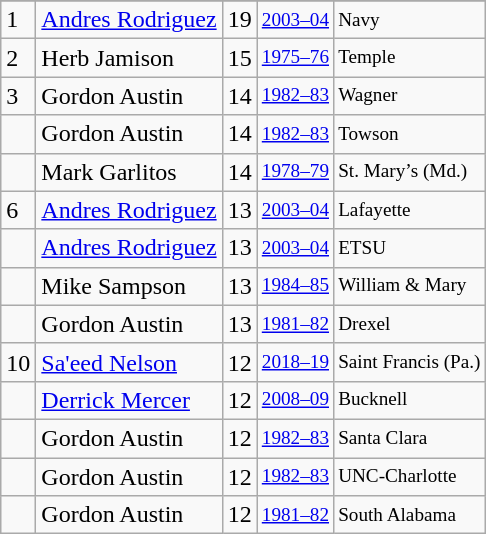<table class="wikitable">
<tr>
</tr>
<tr>
<td>1</td>
<td><a href='#'>Andres Rodriguez</a></td>
<td>19</td>
<td style="font-size:80%;"><a href='#'>2003–04</a></td>
<td style="font-size:80%;">Navy</td>
</tr>
<tr>
<td>2</td>
<td>Herb Jamison</td>
<td>15</td>
<td style="font-size:80%;"><a href='#'>1975–76</a></td>
<td style="font-size:80%;">Temple</td>
</tr>
<tr>
<td>3</td>
<td>Gordon Austin</td>
<td>14</td>
<td style="font-size:80%;"><a href='#'>1982–83</a></td>
<td style="font-size:80%;">Wagner</td>
</tr>
<tr>
<td></td>
<td>Gordon Austin</td>
<td>14</td>
<td style="font-size:80%;"><a href='#'>1982–83</a></td>
<td style="font-size:80%;">Towson</td>
</tr>
<tr>
<td></td>
<td>Mark Garlitos</td>
<td>14</td>
<td style="font-size:80%;"><a href='#'>1978–79</a></td>
<td style="font-size:80%;">St. Mary’s (Md.)</td>
</tr>
<tr>
<td>6</td>
<td><a href='#'>Andres Rodriguez</a></td>
<td>13</td>
<td style="font-size:80%;"><a href='#'>2003–04</a></td>
<td style="font-size:80%;">Lafayette</td>
</tr>
<tr>
<td></td>
<td><a href='#'>Andres Rodriguez</a></td>
<td>13</td>
<td style="font-size:80%;"><a href='#'>2003–04</a></td>
<td style="font-size:80%;">ETSU</td>
</tr>
<tr>
<td></td>
<td>Mike Sampson</td>
<td>13</td>
<td style="font-size:80%;"><a href='#'>1984–85</a></td>
<td style="font-size:80%;">William & Mary</td>
</tr>
<tr>
<td></td>
<td>Gordon Austin</td>
<td>13</td>
<td style="font-size:80%;"><a href='#'>1981–82</a></td>
<td style="font-size:80%;">Drexel</td>
</tr>
<tr>
<td>10</td>
<td><a href='#'>Sa'eed Nelson</a></td>
<td>12</td>
<td style="font-size:80%;"><a href='#'>2018–19</a></td>
<td style="font-size:80%;">Saint Francis (Pa.)</td>
</tr>
<tr>
<td></td>
<td><a href='#'>Derrick Mercer</a></td>
<td>12</td>
<td style="font-size:80%;"><a href='#'>2008–09</a></td>
<td style="font-size:80%;">Bucknell</td>
</tr>
<tr>
<td></td>
<td>Gordon Austin</td>
<td>12</td>
<td style="font-size:80%;"><a href='#'>1982–83</a></td>
<td style="font-size:80%;">Santa Clara</td>
</tr>
<tr>
<td></td>
<td>Gordon Austin</td>
<td>12</td>
<td style="font-size:80%;"><a href='#'>1982–83</a></td>
<td style="font-size:80%;">UNC-Charlotte</td>
</tr>
<tr>
<td></td>
<td>Gordon Austin</td>
<td>12</td>
<td style="font-size:80%;"><a href='#'>1981–82</a></td>
<td style="font-size:80%;">South Alabama</td>
</tr>
</table>
